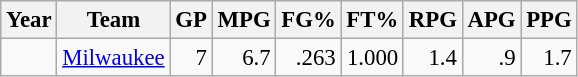<table class="wikitable sortable" style="font-size:95%; text-align:right;">
<tr>
<th>Year</th>
<th>Team</th>
<th>GP</th>
<th>MPG</th>
<th>FG%</th>
<th>FT%</th>
<th>RPG</th>
<th>APG</th>
<th>PPG</th>
</tr>
<tr>
<td style="text-align:left;"></td>
<td style="text-align:left;"><a href='#'>Milwaukee</a></td>
<td>7</td>
<td>6.7</td>
<td>.263</td>
<td>1.000</td>
<td>1.4</td>
<td>.9</td>
<td>1.7</td>
</tr>
</table>
